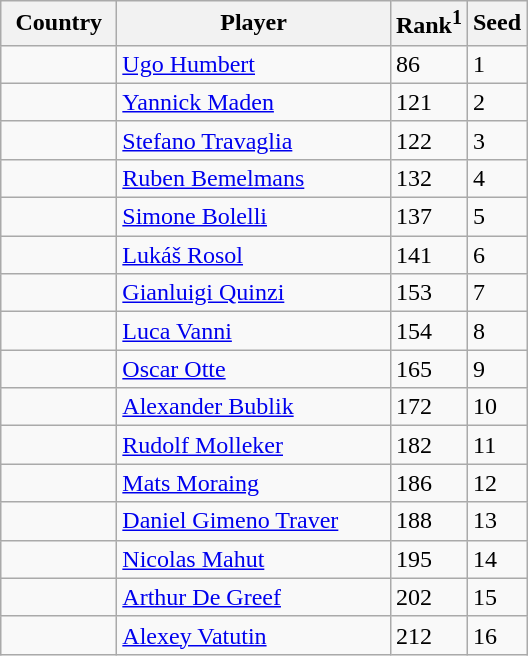<table class="sortable wikitable">
<tr>
<th width="70">Country</th>
<th width="175">Player</th>
<th>Rank<sup>1</sup></th>
<th>Seed</th>
</tr>
<tr>
<td></td>
<td><a href='#'>Ugo Humbert</a></td>
<td>86</td>
<td>1</td>
</tr>
<tr>
<td></td>
<td><a href='#'>Yannick Maden</a></td>
<td>121</td>
<td>2</td>
</tr>
<tr>
<td></td>
<td><a href='#'>Stefano Travaglia</a></td>
<td>122</td>
<td>3</td>
</tr>
<tr>
<td></td>
<td><a href='#'>Ruben Bemelmans</a></td>
<td>132</td>
<td>4</td>
</tr>
<tr>
<td></td>
<td><a href='#'>Simone Bolelli</a></td>
<td>137</td>
<td>5</td>
</tr>
<tr>
<td></td>
<td><a href='#'>Lukáš Rosol</a></td>
<td>141</td>
<td>6</td>
</tr>
<tr>
<td></td>
<td><a href='#'>Gianluigi Quinzi</a></td>
<td>153</td>
<td>7</td>
</tr>
<tr>
<td></td>
<td><a href='#'>Luca Vanni</a></td>
<td>154</td>
<td>8</td>
</tr>
<tr>
<td></td>
<td><a href='#'>Oscar Otte</a></td>
<td>165</td>
<td>9</td>
</tr>
<tr>
<td></td>
<td><a href='#'>Alexander Bublik</a></td>
<td>172</td>
<td>10</td>
</tr>
<tr>
<td></td>
<td><a href='#'>Rudolf Molleker</a></td>
<td>182</td>
<td>11</td>
</tr>
<tr>
<td></td>
<td><a href='#'>Mats Moraing</a></td>
<td>186</td>
<td>12</td>
</tr>
<tr>
<td></td>
<td><a href='#'>Daniel Gimeno Traver</a></td>
<td>188</td>
<td>13</td>
</tr>
<tr>
<td></td>
<td><a href='#'>Nicolas Mahut</a></td>
<td>195</td>
<td>14</td>
</tr>
<tr>
<td></td>
<td><a href='#'>Arthur De Greef</a></td>
<td>202</td>
<td>15</td>
</tr>
<tr>
<td></td>
<td><a href='#'>Alexey Vatutin</a></td>
<td>212</td>
<td>16</td>
</tr>
</table>
